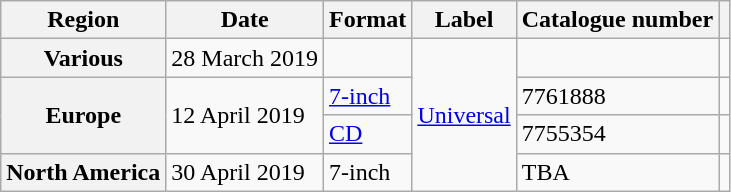<table class="wikitable plainrowheaders">
<tr>
<th scope="col">Region</th>
<th scope="col">Date</th>
<th scope="col">Format</th>
<th scope="col">Label</th>
<th scope="col">Catalogue number</th>
<th scope="col"></th>
</tr>
<tr>
<th scope="row">Various</th>
<td>28 March 2019</td>
<td></td>
<td rowspan="4"><a href='#'>Universal</a></td>
<td></td>
<td></td>
</tr>
<tr>
<th scope="row" rowspan="2">Europe</th>
<td rowspan="2">12 April 2019</td>
<td><a href='#'>7-inch</a></td>
<td>7761888</td>
<td></td>
</tr>
<tr>
<td><a href='#'>CD</a></td>
<td>7755354</td>
<td></td>
</tr>
<tr>
<th scope="row">North America</th>
<td>30 April 2019</td>
<td>7-inch</td>
<td>TBA</td>
<td></td>
</tr>
</table>
